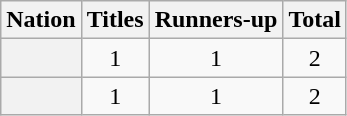<table class="wikitable plainrowheaders sortable" style="text-align:center">
<tr>
<th scope="col">Nation</th>
<th scope="col">Titles</th>
<th scope="col">Runners-up</th>
<th scope="col">Total</th>
</tr>
<tr>
<th scope="row" align=left></th>
<td>1</td>
<td>1</td>
<td>2</td>
</tr>
<tr>
<th scope="row" align=left></th>
<td>1</td>
<td>1</td>
<td>2</td>
</tr>
</table>
